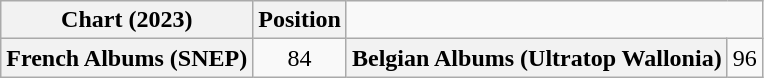<table class="wikitable plainrowheaders" style="text-align:center">
<tr>
<th scope="col">Chart (2023)</th>
<th scope="col">Position</th>
</tr>
<tr>
<th scope="row">French Albums (SNEP)</th>
<td>84</td>
<th scope="row">Belgian Albums (Ultratop Wallonia)</th>
<td>96</td>
</tr>
</table>
